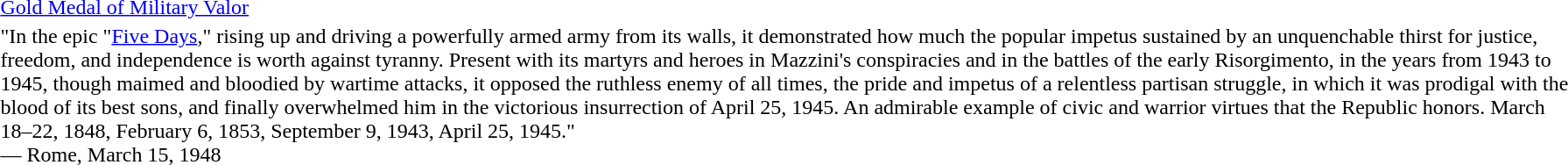<table>
<tr>
<td rowspan=2 style="width:60px; vertical-align:top;"></td>
<td><a href='#'>Gold Medal of Military Valor</a></td>
</tr>
<tr>
<td>"In the epic "<a href='#'>Five Days</a>," rising up and driving a powerfully armed army from its walls, it demonstrated how much the popular impetus sustained by an unquenchable thirst for justice, freedom, and independence is worth against tyranny. Present with its martyrs and heroes in Mazzini's conspiracies and in the battles of the early Risorgimento, in the years from 1943 to 1945, though maimed and bloodied by wartime attacks, it opposed the ruthless enemy of all times, the pride and impetus of a relentless partisan struggle, in which it was prodigal with the blood of its best sons, and finally overwhelmed him in the victorious insurrection of April 25, 1945. An admirable example of civic and warrior virtues that the Republic honors. March 18–22, 1848, February 6, 1853, September 9, 1943, April 25, 1945."<br>— Rome, March 15, 1948</td>
</tr>
</table>
